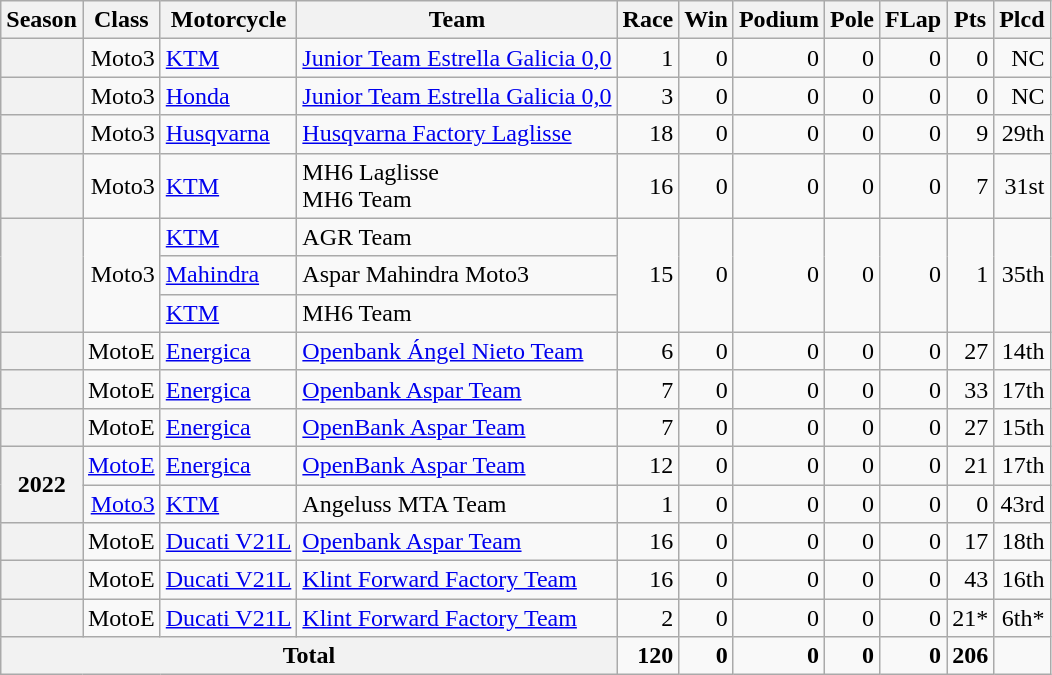<table class="wikitable" style="text-align:right;">
<tr>
<th>Season</th>
<th>Class</th>
<th>Motorcycle</th>
<th>Team</th>
<th>Race</th>
<th>Win</th>
<th>Podium</th>
<th>Pole</th>
<th>FLap</th>
<th>Pts</th>
<th>Plcd</th>
</tr>
<tr>
<th></th>
<td>Moto3</td>
<td style="text-align:left;"><a href='#'>KTM</a></td>
<td style="text-align:left;"><a href='#'>Junior Team Estrella Galicia 0,0</a></td>
<td>1</td>
<td>0</td>
<td>0</td>
<td>0</td>
<td>0</td>
<td>0</td>
<td>NC</td>
</tr>
<tr>
<th></th>
<td>Moto3</td>
<td style="text-align:left;"><a href='#'>Honda</a></td>
<td style="text-align:left;"><a href='#'>Junior Team Estrella Galicia 0,0</a></td>
<td>3</td>
<td>0</td>
<td>0</td>
<td>0</td>
<td>0</td>
<td>0</td>
<td>NC</td>
</tr>
<tr>
<th></th>
<td>Moto3</td>
<td style="text-align:left;"><a href='#'>Husqvarna</a></td>
<td style="text-align:left;"><a href='#'>Husqvarna Factory Laglisse</a></td>
<td>18</td>
<td>0</td>
<td>0</td>
<td>0</td>
<td>0</td>
<td>9</td>
<td>29th</td>
</tr>
<tr>
<th></th>
<td>Moto3</td>
<td style="text-align:left;"><a href='#'>KTM</a></td>
<td style="text-align:left;">MH6 Laglisse<br>MH6 Team</td>
<td>16</td>
<td>0</td>
<td>0</td>
<td>0</td>
<td>0</td>
<td>7</td>
<td>31st</td>
</tr>
<tr>
<th rowspan="3"></th>
<td rowspan="3">Moto3</td>
<td style="text-align:left;"><a href='#'>KTM</a></td>
<td style="text-align:left;">AGR Team</td>
<td rowspan="3">15</td>
<td rowspan="3">0</td>
<td rowspan="3">0</td>
<td rowspan="3">0</td>
<td rowspan="3">0</td>
<td rowspan="3">1</td>
<td rowspan="3">35th</td>
</tr>
<tr>
<td style="text-align:left;"><a href='#'>Mahindra</a></td>
<td style="text-align:left;">Aspar Mahindra Moto3</td>
</tr>
<tr>
<td style="text-align:left;"><a href='#'>KTM</a></td>
<td style="text-align:left;">MH6 Team</td>
</tr>
<tr>
<th></th>
<td>MotoE</td>
<td style="text-align:left;"><a href='#'>Energica</a></td>
<td style="text-align:left;"><a href='#'>Openbank Ángel Nieto Team</a></td>
<td>6</td>
<td>0</td>
<td>0</td>
<td>0</td>
<td>0</td>
<td>27</td>
<td>14th</td>
</tr>
<tr>
<th></th>
<td>MotoE</td>
<td style="text-align:left;"><a href='#'>Energica</a></td>
<td style="text-align:left;"><a href='#'>Openbank Aspar Team</a></td>
<td>7</td>
<td>0</td>
<td>0</td>
<td>0</td>
<td>0</td>
<td>33</td>
<td>17th</td>
</tr>
<tr>
<th></th>
<td>MotoE</td>
<td style="text-align:left;"><a href='#'>Energica</a></td>
<td style="text-align:left;"><a href='#'>OpenBank Aspar Team</a></td>
<td>7</td>
<td>0</td>
<td>0</td>
<td>0</td>
<td>0</td>
<td>27</td>
<td>15th</td>
</tr>
<tr>
<th rowspan="2">2022</th>
<td><a href='#'>MotoE</a></td>
<td style="text-align:left;"><a href='#'>Energica</a></td>
<td style="text-align:left;"><a href='#'>OpenBank Aspar Team</a></td>
<td>12</td>
<td>0</td>
<td>0</td>
<td>0</td>
<td>0</td>
<td>21</td>
<td>17th</td>
</tr>
<tr>
<td><a href='#'>Moto3</a></td>
<td style="text-align:left;"><a href='#'>KTM</a></td>
<td style="text-align:left;">Angeluss MTA Team</td>
<td>1</td>
<td>0</td>
<td>0</td>
<td>0</td>
<td>0</td>
<td>0</td>
<td>43rd</td>
</tr>
<tr>
<th></th>
<td>MotoE</td>
<td style="text-align:left;"><a href='#'>Ducati V21L</a></td>
<td style="text-align:left;"><a href='#'>Openbank Aspar Team</a></td>
<td>16</td>
<td>0</td>
<td>0</td>
<td>0</td>
<td>0</td>
<td>17</td>
<td>18th</td>
</tr>
<tr>
<th></th>
<td>MotoE</td>
<td style="text-align:left;"><a href='#'>Ducati V21L</a></td>
<td style="text-align:left;"><a href='#'>Klint Forward Factory Team</a></td>
<td>16</td>
<td>0</td>
<td>0</td>
<td>0</td>
<td>0</td>
<td>43</td>
<td>16th</td>
</tr>
<tr>
<th></th>
<td>MotoE</td>
<td style="text-align:left;"><a href='#'>Ducati V21L</a></td>
<td style="text-align:left;"><a href='#'>Klint Forward Factory Team</a></td>
<td>2</td>
<td>0</td>
<td>0</td>
<td>0</td>
<td>0</td>
<td>21*</td>
<td>6th*</td>
</tr>
<tr>
<th colspan="4">Total</th>
<td><strong>120</strong></td>
<td><strong>0</strong></td>
<td><strong>0</strong></td>
<td><strong>0</strong></td>
<td><strong>0</strong></td>
<td><strong>206</strong></td>
<td></td>
</tr>
</table>
